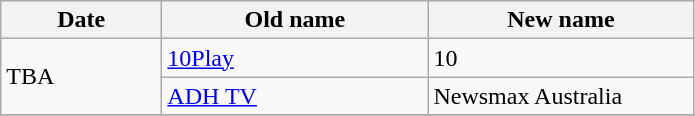<table class="wikitable">
<tr>
<th width=100>Date</th>
<th width=170>Old name</th>
<th width=170>New name</th>
</tr>
<tr>
<td rowspan=2>TBA</td>
<td><a href='#'>10Play</a></td>
<td>10</td>
</tr>
<tr>
<td><a href='#'>ADH TV</a></td>
<td>Newsmax Australia</td>
</tr>
<tr>
</tr>
</table>
